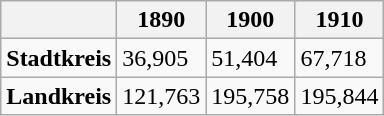<table class="wikitable">
<tr>
<th></th>
<th colspan="2">1890</th>
<th colspan=3>1900</th>
<th colspan=4>1910</th>
</tr>
<tr>
<td><strong>Stadtkreis</strong></td>
<td colspan=2>36,905</td>
<td colspan=3>51,404</td>
<td colspan=4>67,718</td>
</tr>
<tr>
<td><strong>Landkreis</strong></td>
<td colspan=2>121,763</td>
<td colspan=3>195,758</td>
<td colspan=4>195,844</td>
</tr>
</table>
